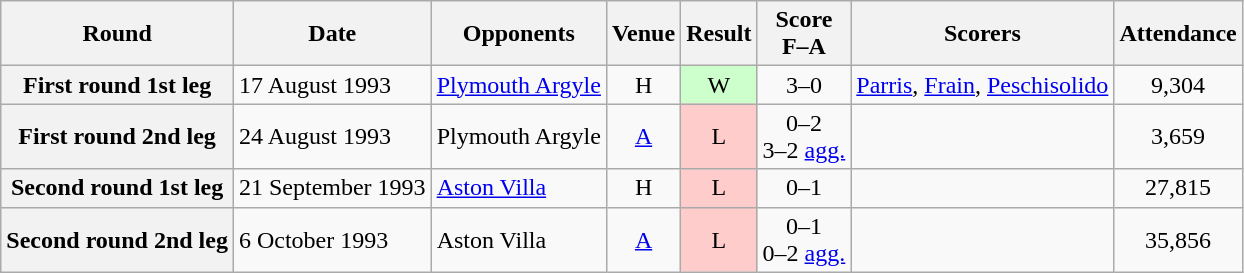<table class="wikitable plainrowheaders" style="text-align:center">
<tr>
<th scope="col">Round</th>
<th scope="col">Date</th>
<th scope="col">Opponents</th>
<th scope="col">Venue</th>
<th scope="col">Result</th>
<th scope="col">Score<br>F–A</th>
<th scope="col">Scorers</th>
<th scope="col">Attendance</th>
</tr>
<tr>
<th scope="row">First round 1st leg</th>
<td align="left">17 August 1993</td>
<td align="left"><a href='#'>Plymouth Argyle</a></td>
<td>H</td>
<td style="background:#cfc;">W</td>
<td>3–0</td>
<td align="left"><a href='#'>Parris</a>, <a href='#'>Frain</a>, <a href='#'>Peschisolido</a></td>
<td>9,304</td>
</tr>
<tr>
<th scope="row">First round 2nd leg</th>
<td align="left">24 August 1993</td>
<td align="left">Plymouth Argyle</td>
<td><a href='#'>A</a></td>
<td style="background:#fcc;">L</td>
<td>0–2<br>3–2 <a href='#'>agg.</a></td>
<td></td>
<td>3,659</td>
</tr>
<tr>
<th scope="row">Second round 1st leg</th>
<td align="left">21 September 1993</td>
<td align="left"><a href='#'>Aston Villa</a></td>
<td>H</td>
<td style="background:#fcc;">L</td>
<td>0–1</td>
<td></td>
<td>27,815</td>
</tr>
<tr>
<th scope="row">Second round 2nd leg</th>
<td align="left">6 October 1993</td>
<td align="left">Aston Villa</td>
<td><a href='#'>A</a></td>
<td style="background:#fcc;">L</td>
<td>0–1<br>0–2 <a href='#'>agg.</a></td>
<td></td>
<td>35,856</td>
</tr>
</table>
